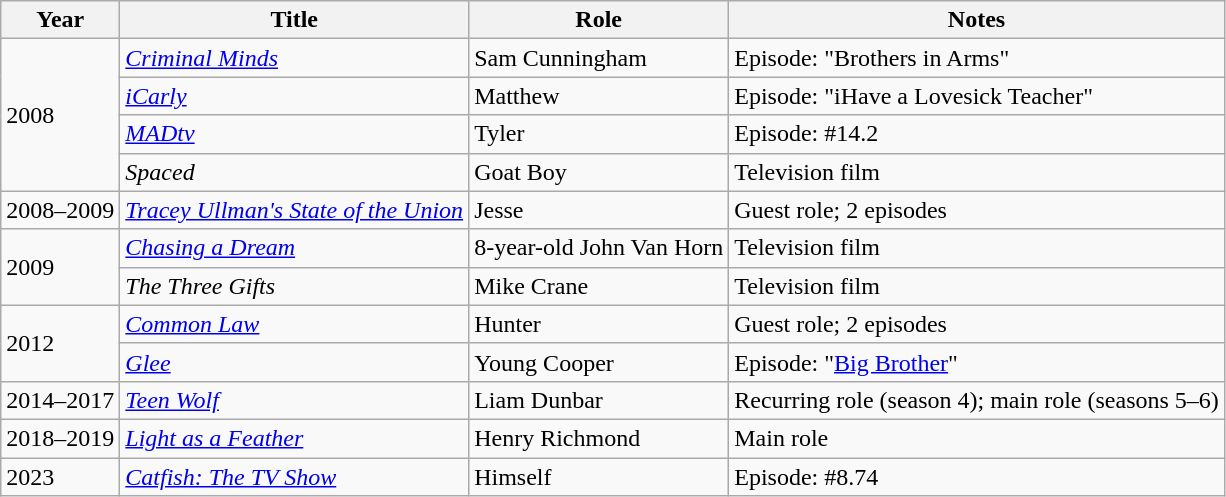<table class="wikitable sortable">
<tr>
<th>Year</th>
<th>Title</th>
<th>Role</th>
<th class="unsortable">Notes</th>
</tr>
<tr>
<td rowspan="4">2008</td>
<td><em><a href='#'>Criminal Minds</a></em></td>
<td>Sam Cunningham</td>
<td>Episode: "Brothers in Arms"</td>
</tr>
<tr>
<td><em><a href='#'>iCarly</a></em></td>
<td>Matthew</td>
<td>Episode: "iHave a Lovesick Teacher"</td>
</tr>
<tr>
<td><em><a href='#'>MADtv</a></em></td>
<td>Tyler</td>
<td>Episode: #14.2</td>
</tr>
<tr>
<td><em>Spaced</em></td>
<td>Goat Boy</td>
<td>Television film</td>
</tr>
<tr>
<td>2008–2009</td>
<td><em><a href='#'>Tracey Ullman's State of the Union</a></em></td>
<td>Jesse</td>
<td>Guest role; 2 episodes</td>
</tr>
<tr>
<td rowspan="2">2009</td>
<td><em><a href='#'>Chasing a Dream</a></em></td>
<td>8-year-old John Van Horn</td>
<td>Television film</td>
</tr>
<tr>
<td data-sort-value="Three Gifts, The"><em>The Three Gifts</em></td>
<td>Mike Crane</td>
<td>Television film</td>
</tr>
<tr>
<td rowspan="2">2012</td>
<td><em><a href='#'>Common Law</a></em></td>
<td>Hunter</td>
<td>Guest role; 2 episodes</td>
</tr>
<tr>
<td><em><a href='#'>Glee</a></em></td>
<td>Young Cooper</td>
<td>Episode: "<a href='#'>Big Brother</a>"</td>
</tr>
<tr>
<td>2014–2017</td>
<td><em><a href='#'>Teen Wolf</a></em></td>
<td>Liam Dunbar</td>
<td>Recurring role (season 4); main role (seasons 5–6)</td>
</tr>
<tr>
<td>2018–2019</td>
<td><em><a href='#'>Light as a Feather</a></em></td>
<td>Henry Richmond</td>
<td>Main role</td>
</tr>
<tr>
<td>2023</td>
<td><em><a href='#'>Catfish: The TV Show</a></em></td>
<td>Himself</td>
<td>Episode: #8.74</td>
</tr>
</table>
